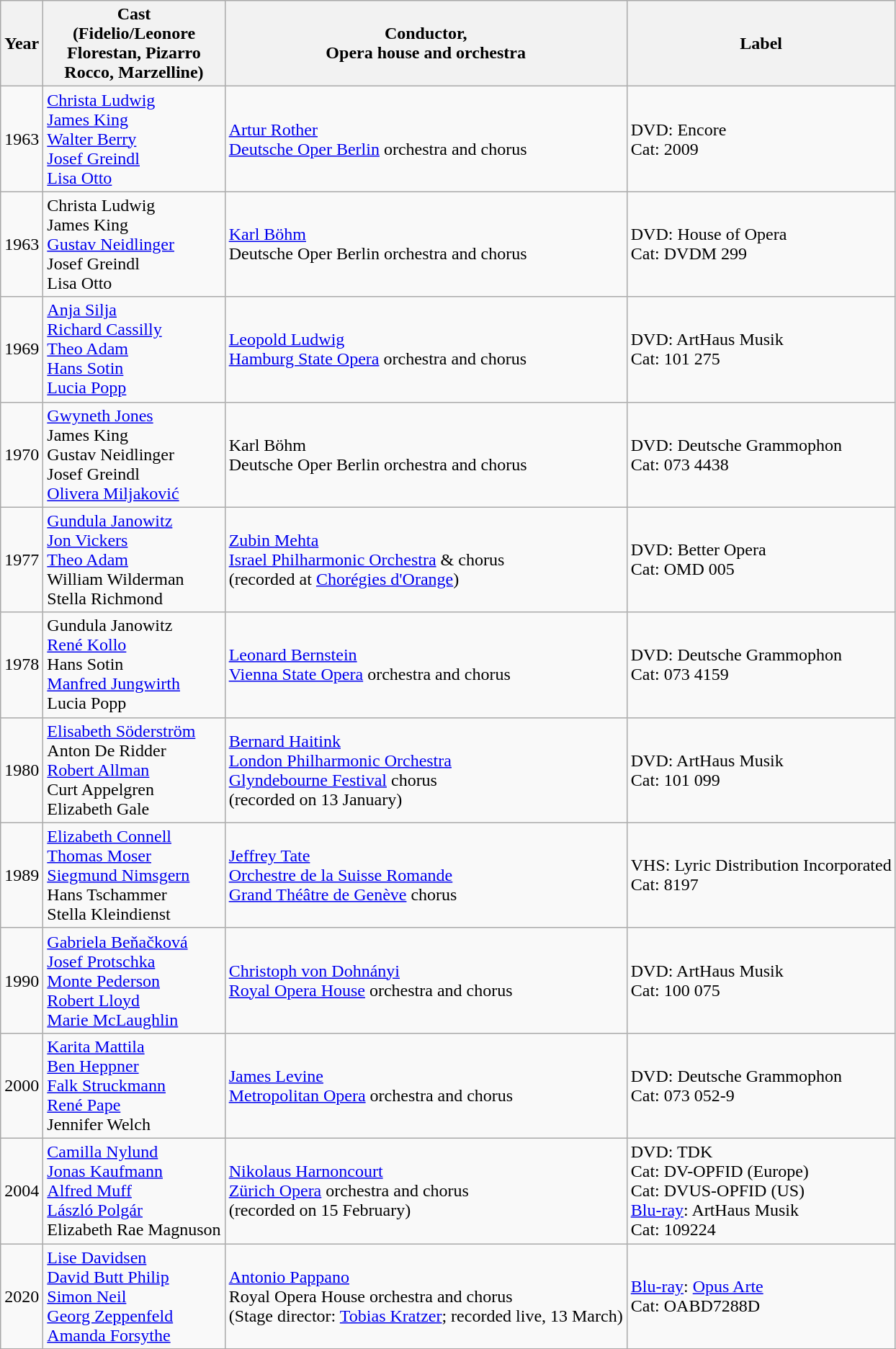<table class="wikitable"">
<tr>
<th>Year</th>
<th>Cast<br>(Fidelio/Leonore<br>Florestan, Pizarro<br>Rocco, Marzelline)</th>
<th>Conductor,<br>Opera house and orchestra</th>
<th>Label</th>
</tr>
<tr>
<td>1963</td>
<td><a href='#'>Christa Ludwig</a><br><a href='#'>James King</a><br><a href='#'>Walter Berry</a><br><a href='#'>Josef Greindl</a><br><a href='#'>Lisa Otto</a></td>
<td><a href='#'>Artur Rother</a><br><a href='#'>Deutsche Oper Berlin</a> orchestra and chorus</td>
<td>DVD: Encore<br>Cat: 2009</td>
</tr>
<tr>
<td>1963</td>
<td>Christa Ludwig<br>James King<br><a href='#'>Gustav Neidlinger</a><br>Josef Greindl<br>Lisa Otto</td>
<td><a href='#'>Karl Böhm</a><br>Deutsche Oper Berlin orchestra and chorus</td>
<td>DVD: House of Opera<br>Cat:  DVDM 299</td>
</tr>
<tr>
<td>1969</td>
<td><a href='#'>Anja Silja</a><br><a href='#'>Richard Cassilly</a><br><a href='#'>Theo Adam</a><br><a href='#'>Hans Sotin</a><br><a href='#'>Lucia Popp</a></td>
<td><a href='#'>Leopold Ludwig</a><br><a href='#'>Hamburg State Opera</a> orchestra and chorus</td>
<td>DVD: ArtHaus Musik<br>Cat: 101 275</td>
</tr>
<tr>
<td>1970</td>
<td><a href='#'>Gwyneth Jones</a><br>James King<br>Gustav Neidlinger<br>Josef Greindl<br><a href='#'>Olivera Miljaković</a></td>
<td>Karl Böhm<br>Deutsche Oper Berlin orchestra and chorus</td>
<td>DVD: Deutsche Grammophon<br>Cat:  073 4438</td>
</tr>
<tr>
<td>1977</td>
<td><a href='#'>Gundula Janowitz</a><br><a href='#'>Jon Vickers</a><br><a href='#'>Theo Adam</a><br>William Wilderman<br>Stella Richmond</td>
<td><a href='#'>Zubin Mehta</a><br><a href='#'>Israel Philharmonic Orchestra</a> & chorus<br>(recorded at <a href='#'>Chorégies d'Orange</a>)</td>
<td>DVD: Better Opera<br>Cat: OMD 005</td>
</tr>
<tr>
<td>1978</td>
<td>Gundula Janowitz<br><a href='#'>René Kollo</a><br>Hans Sotin<br><a href='#'>Manfred Jungwirth</a><br>Lucia Popp</td>
<td><a href='#'>Leonard Bernstein</a><br><a href='#'>Vienna State Opera</a> orchestra and chorus</td>
<td>DVD: Deutsche Grammophon<br>Cat: 073 4159</td>
</tr>
<tr>
<td>1980</td>
<td><a href='#'>Elisabeth Söderström</a><br>Anton De Ridder<br><a href='#'>Robert Allman</a><br>Curt Appelgren<br>Elizabeth Gale</td>
<td><a href='#'>Bernard Haitink</a><br><a href='#'>London Philharmonic Orchestra</a><br><a href='#'>Glyndebourne Festival</a> chorus<br>(recorded on 13 January)</td>
<td>DVD: ArtHaus Musik<br>Cat: 101 099</td>
</tr>
<tr>
<td>1989</td>
<td><a href='#'>Elizabeth Connell</a><br><a href='#'>Thomas Moser</a><br><a href='#'>Siegmund Nimsgern</a><br>Hans Tschammer<br>Stella Kleindienst</td>
<td><a href='#'>Jeffrey Tate</a><br><a href='#'>Orchestre de la Suisse Romande</a><br><a href='#'>Grand Théâtre de Genève</a> chorus</td>
<td>VHS: Lyric Distribution Incorporated<br>Cat:  8197</td>
</tr>
<tr>
<td>1990</td>
<td><a href='#'>Gabriela Beňačková</a><br><a href='#'>Josef Protschka</a><br><a href='#'>Monte Pederson</a><br><a href='#'>Robert Lloyd</a><br><a href='#'>Marie McLaughlin</a></td>
<td><a href='#'>Christoph von Dohnányi</a><br><a href='#'>Royal Opera House</a> orchestra and chorus</td>
<td>DVD: ArtHaus Musik<br>Cat: 100 075</td>
</tr>
<tr>
<td>2000</td>
<td><a href='#'>Karita Mattila</a><br><a href='#'>Ben Heppner</a><br><a href='#'>Falk Struckmann</a><br><a href='#'>René Pape</a><br>Jennifer Welch</td>
<td><a href='#'>James Levine</a><br><a href='#'>Metropolitan Opera</a> orchestra and chorus</td>
<td>DVD: Deutsche Grammophon<br>Cat: 073 052-9</td>
</tr>
<tr>
<td>2004</td>
<td><a href='#'>Camilla Nylund</a><br><a href='#'>Jonas Kaufmann</a><br><a href='#'>Alfred Muff</a><br><a href='#'>László Polgár</a><br>Elizabeth Rae Magnuson</td>
<td><a href='#'>Nikolaus Harnoncourt</a><br><a href='#'>Zürich Opera</a> orchestra and chorus<br>(recorded on 15 February)</td>
<td>DVD: TDK<br>Cat: DV-OPFID (Europe)<br>Cat: DVUS-OPFID (US)<br><a href='#'>Blu-ray</a>: ArtHaus Musik<br>Cat: 109224</td>
</tr>
<tr>
<td>2020</td>
<td><a href='#'>Lise Davidsen</a><br><a href='#'>David Butt Philip</a><br><a href='#'>Simon Neil</a><br><a href='#'>Georg Zeppenfeld</a><br><a href='#'>Amanda Forsythe</a></td>
<td><a href='#'>Antonio Pappano</a><br>Royal Opera House orchestra and chorus<br>(Stage director: <a href='#'>Tobias Kratzer</a>; recorded live, 13 March)</td>
<td><a href='#'>Blu-ray</a>: <a href='#'>Opus Arte</a><br>Cat: OABD7288D</td>
</tr>
<tr>
</tr>
</table>
